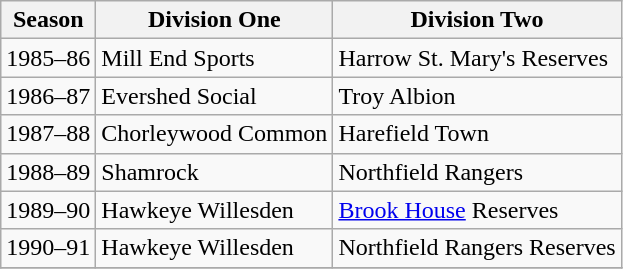<table class="wikitable">
<tr>
<th><strong>Season</strong></th>
<th><strong>Division One</strong></th>
<th><strong>Division Two</strong></th>
</tr>
<tr>
<td>1985–86</td>
<td>Mill End Sports</td>
<td>Harrow St. Mary's Reserves</td>
</tr>
<tr>
<td>1986–87</td>
<td>Evershed Social</td>
<td>Troy Albion</td>
</tr>
<tr>
<td>1987–88</td>
<td>Chorleywood Common</td>
<td>Harefield Town</td>
</tr>
<tr>
<td>1988–89</td>
<td>Shamrock</td>
<td>Northfield Rangers</td>
</tr>
<tr>
<td>1989–90</td>
<td>Hawkeye Willesden</td>
<td><a href='#'>Brook House</a> Reserves</td>
</tr>
<tr>
<td>1990–91</td>
<td>Hawkeye Willesden</td>
<td>Northfield Rangers Reserves</td>
</tr>
<tr>
</tr>
</table>
